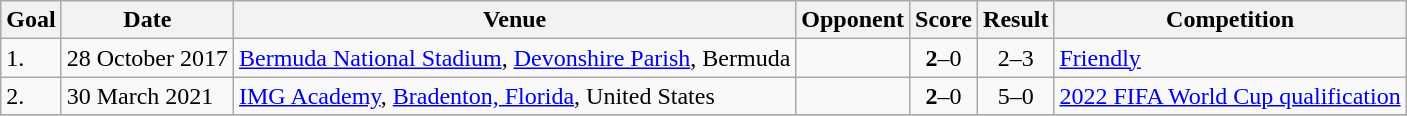<table class="wikitable plainrowheaders sortable">
<tr>
<th>Goal</th>
<th>Date</th>
<th>Venue</th>
<th>Opponent</th>
<th>Score</th>
<th>Result</th>
<th>Competition</th>
</tr>
<tr>
<td>1.</td>
<td>28 October 2017</td>
<td><a href='#'>Bermuda National Stadium</a>, <a href='#'>Devonshire Parish</a>, Bermuda</td>
<td></td>
<td align=center><strong>2</strong>–0</td>
<td align=center>2–3</td>
<td><a href='#'>Friendly</a></td>
</tr>
<tr>
<td>2.</td>
<td>30 March 2021</td>
<td><a href='#'>IMG Academy</a>, <a href='#'>Bradenton, Florida</a>, United States</td>
<td></td>
<td align=center><strong>2</strong>–0</td>
<td align=center>5–0</td>
<td><a href='#'>2022 FIFA World Cup qualification</a></td>
</tr>
<tr>
</tr>
</table>
